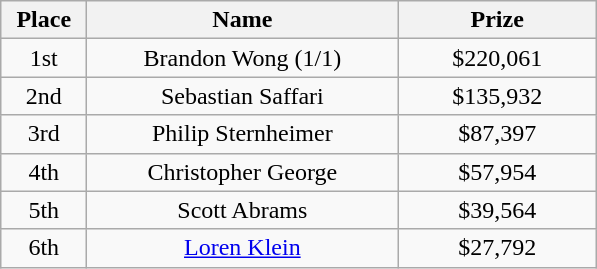<table class="wikitable">
<tr>
<th width="50">Place</th>
<th width="200">Name</th>
<th width="125">Prize</th>
</tr>
<tr>
<td align = "center">1st</td>
<td align = "center">Brandon Wong (1/1)</td>
<td align = "center">$220,061</td>
</tr>
<tr>
<td align = "center">2nd</td>
<td align = "center">Sebastian Saffari</td>
<td align = "center">$135,932</td>
</tr>
<tr>
<td align = "center">3rd</td>
<td align = "center">Philip Sternheimer</td>
<td align = "center">$87,397</td>
</tr>
<tr>
<td align = "center">4th</td>
<td align = "center">Christopher George</td>
<td align = "center">$57,954</td>
</tr>
<tr>
<td align = "center">5th</td>
<td align = "center">Scott Abrams</td>
<td align = "center">$39,564</td>
</tr>
<tr>
<td align = "center">6th</td>
<td align = "center"><a href='#'>Loren Klein</a></td>
<td align = "center">$27,792</td>
</tr>
</table>
